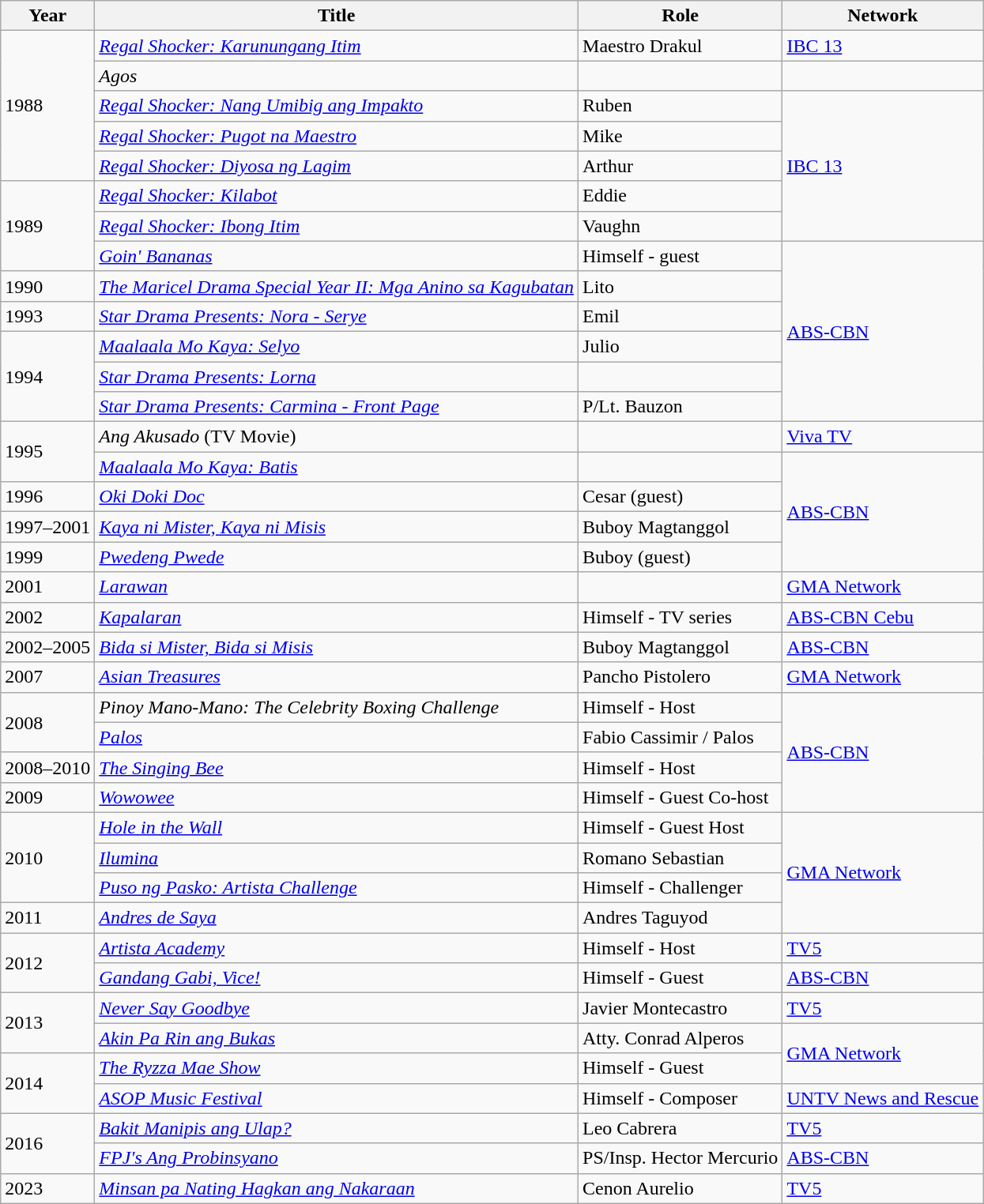<table class="wikitable sortable">
<tr>
<th>Year</th>
<th>Title</th>
<th>Role</th>
<th>Network</th>
</tr>
<tr>
<td rowspan="5">1988</td>
<td><em><a href='#'>Regal Shocker: Karunungang Itim</a></em></td>
<td>Maestro Drakul</td>
<td><a href='#'>IBC 13</a></td>
</tr>
<tr>
<td><em>Agos</em></td>
<td></td>
<td></td>
</tr>
<tr>
<td><em><a href='#'>Regal Shocker: Nang Umibig ang Impakto</a></em></td>
<td>Ruben</td>
<td rowspan="5"><a href='#'>IBC 13</a></td>
</tr>
<tr>
<td><em><a href='#'>Regal Shocker: Pugot na Maestro</a></em></td>
<td>Mike</td>
</tr>
<tr>
<td><em><a href='#'>Regal Shocker: Diyosa ng Lagim</a></em></td>
<td>Arthur</td>
</tr>
<tr>
<td rowspan="3">1989</td>
<td><em><a href='#'>Regal Shocker: Kilabot</a></em></td>
<td>Eddie</td>
</tr>
<tr>
<td><em><a href='#'>Regal Shocker: Ibong Itim</a></em></td>
<td>Vaughn</td>
</tr>
<tr>
<td><em><a href='#'>Goin' Bananas</a></em></td>
<td>Himself - guest</td>
<td rowspan="6"><a href='#'>ABS-CBN</a></td>
</tr>
<tr>
<td>1990</td>
<td><em><a href='#'>The Maricel Drama Special Year II: Mga Anino sa Kagubatan</a></em></td>
<td>Lito</td>
</tr>
<tr>
<td>1993</td>
<td><em><a href='#'>Star Drama Presents: Nora - Serye</a></em></td>
<td>Emil</td>
</tr>
<tr>
<td rowspan="3">1994</td>
<td><em><a href='#'>Maalaala Mo Kaya: Selyo</a></em></td>
<td>Julio</td>
</tr>
<tr>
<td><em><a href='#'>Star Drama Presents: Lorna</a></em></td>
<td></td>
</tr>
<tr>
<td><em><a href='#'>Star Drama Presents: Carmina - Front Page</a></em></td>
<td>P/Lt. Bauzon</td>
</tr>
<tr>
<td rowspan="2">1995</td>
<td><em>Ang Akusado</em> (TV Movie)</td>
<td></td>
<td><a href='#'>Viva TV</a></td>
</tr>
<tr>
<td><em><a href='#'>Maalaala Mo Kaya: Batis</a></em></td>
<td></td>
<td rowspan="4"><a href='#'>ABS-CBN</a></td>
</tr>
<tr>
<td>1996</td>
<td><em><a href='#'>Oki Doki Doc</a></em></td>
<td>Cesar (guest)</td>
</tr>
<tr>
<td>1997–2001</td>
<td><em><a href='#'>Kaya ni Mister, Kaya ni Misis</a></em></td>
<td>Buboy Magtanggol</td>
</tr>
<tr>
<td>1999</td>
<td><em><a href='#'>Pwedeng Pwede</a></em></td>
<td>Buboy (guest)</td>
</tr>
<tr>
<td>2001</td>
<td><em><a href='#'>Larawan</a></em></td>
<td></td>
<td><a href='#'>GMA Network</a></td>
</tr>
<tr>
<td>2002</td>
<td><em><a href='#'>Kapalaran</a></em></td>
<td>Himself - TV series</td>
<td><a href='#'>ABS-CBN Cebu</a></td>
</tr>
<tr>
<td>2002–2005</td>
<td><em><a href='#'>Bida si Mister, Bida si Misis</a></em></td>
<td>Buboy Magtanggol</td>
<td><a href='#'>ABS-CBN</a></td>
</tr>
<tr>
<td>2007</td>
<td><em><a href='#'>Asian Treasures</a></em></td>
<td>Pancho Pistolero</td>
<td><a href='#'>GMA Network</a></td>
</tr>
<tr>
<td rowspan="2">2008</td>
<td><em>Pinoy Mano-Mano: The Celebrity Boxing Challenge</em></td>
<td>Himself - Host</td>
<td rowspan="4"><a href='#'>ABS-CBN</a></td>
</tr>
<tr>
<td><em><a href='#'>Palos</a></em></td>
<td>Fabio Cassimir / Palos</td>
</tr>
<tr>
<td>2008–2010</td>
<td><em><a href='#'>The Singing Bee</a></em></td>
<td>Himself - Host</td>
</tr>
<tr>
<td>2009</td>
<td><em><a href='#'>Wowowee</a></em></td>
<td>Himself - Guest Co-host</td>
</tr>
<tr>
<td rowspan="3">2010</td>
<td><em><a href='#'>Hole in the Wall</a></em></td>
<td>Himself - Guest Host</td>
<td rowspan="4"><a href='#'>GMA Network</a></td>
</tr>
<tr>
<td><em><a href='#'>Ilumina</a></em></td>
<td>Romano Sebastian</td>
</tr>
<tr>
<td><em><a href='#'>Puso ng Pasko: Artista Challenge</a></em></td>
<td>Himself - Challenger</td>
</tr>
<tr>
<td>2011</td>
<td><em><a href='#'>Andres de Saya</a></em></td>
<td>Andres Taguyod</td>
</tr>
<tr>
<td rowspan="2">2012</td>
<td><em><a href='#'>Artista Academy</a></em></td>
<td>Himself - Host</td>
<td><a href='#'>TV5</a></td>
</tr>
<tr>
<td><em><a href='#'>Gandang Gabi, Vice!</a></em></td>
<td>Himself - Guest</td>
<td><a href='#'>ABS-CBN</a></td>
</tr>
<tr>
<td rowspan="2">2013</td>
<td><em><a href='#'>Never Say Goodbye</a></em></td>
<td>Javier Montecastro</td>
<td><a href='#'>TV5</a></td>
</tr>
<tr>
<td><em><a href='#'>Akin Pa Rin ang Bukas</a></em></td>
<td>Atty. Conrad Alperos</td>
<td rowspan="2"><a href='#'>GMA Network</a></td>
</tr>
<tr>
<td rowspan="2">2014</td>
<td><em><a href='#'>The Ryzza Mae Show</a></em></td>
<td>Himself - Guest</td>
</tr>
<tr>
<td><em><a href='#'>ASOP Music Festival</a></em></td>
<td>Himself - Composer</td>
<td><a href='#'>UNTV News and Rescue</a></td>
</tr>
<tr>
<td rowspan="2">2016</td>
<td><em><a href='#'>Bakit Manipis ang Ulap?</a></em></td>
<td>Leo Cabrera</td>
<td><a href='#'>TV5</a></td>
</tr>
<tr>
<td><em><a href='#'>FPJ's Ang Probinsyano</a></em></td>
<td>PS/Insp. Hector Mercurio</td>
<td><a href='#'>ABS-CBN</a></td>
</tr>
<tr>
<td>2023</td>
<td><em><a href='#'>Minsan pa Nating Hagkan ang Nakaraan</a></em></td>
<td>Cenon Aurelio</td>
<td><a href='#'>TV5</a></td>
</tr>
</table>
